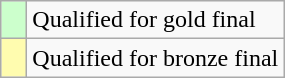<table class="wikitable">
<tr>
<td style="width:10px; background:#cfc"></td>
<td>Qualified for gold final</td>
</tr>
<tr>
<td style="width:10px; background:#fffcaf"></td>
<td>Qualified for bronze final</td>
</tr>
</table>
